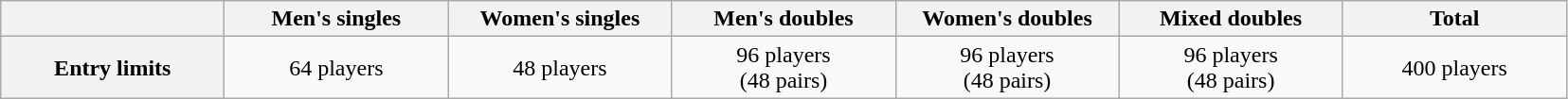<table class="wikitable" style="text-align:center">
<tr>
<th width="150"></th>
<th width="150">Men's singles</th>
<th width="150">Women's singles</th>
<th width="150">Men's doubles</th>
<th width="150">Women's doubles</th>
<th width="150">Mixed doubles</th>
<th width="150">Total</th>
</tr>
<tr>
<th>Entry limits</th>
<td>64 players</td>
<td>48 players</td>
<td>96 players <br> (48 pairs)</td>
<td>96 players <br> (48 pairs)</td>
<td>96 players <br> (48 pairs)</td>
<td>400 players</td>
</tr>
</table>
